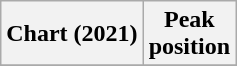<table class="wikitable sortable plainrowheaders" style="text-align:center">
<tr>
<th scope="col">Chart (2021)</th>
<th scope="col">Peak<br>position</th>
</tr>
<tr>
</tr>
</table>
